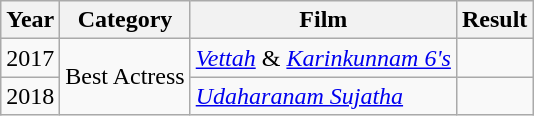<table class="wikitable">
<tr>
<th>Year</th>
<th>Category</th>
<th>Film</th>
<th>Result</th>
</tr>
<tr>
<td>2017</td>
<td rowspan="2">Best Actress</td>
<td><em><a href='#'>Vettah</a></em> & <em><a href='#'>Karinkunnam 6's</a></em></td>
<td></td>
</tr>
<tr>
<td>2018</td>
<td><em><a href='#'>Udaharanam Sujatha</a></em></td>
<td></td>
</tr>
</table>
